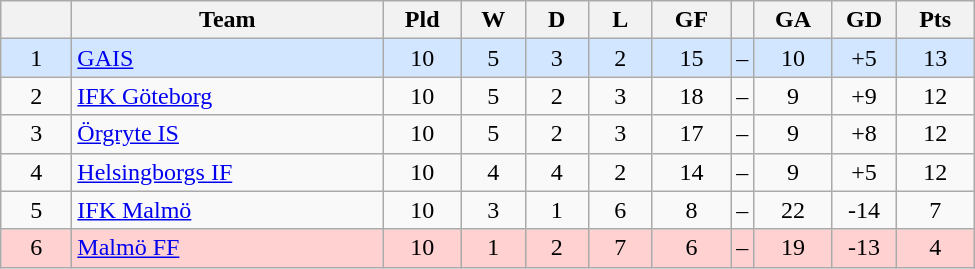<table class="wikitable" style="text-align: center;">
<tr>
<th style="width: 40px;"></th>
<th style="width: 200px;">Team</th>
<th style="width: 45px;">Pld</th>
<th style="width: 35px;">W</th>
<th style="width: 35px;">D</th>
<th style="width: 35px;">L</th>
<th style="width: 45px;">GF</th>
<th></th>
<th style="width: 45px;">GA</th>
<th style="width: 35px;">GD</th>
<th style="width: 45px;">Pts</th>
</tr>
<tr style="background: #d2e6ff">
<td>1</td>
<td style="text-align: left;"><a href='#'>GAIS</a></td>
<td>10</td>
<td>5</td>
<td>3</td>
<td>2</td>
<td>15</td>
<td>–</td>
<td>10</td>
<td>+5</td>
<td>13</td>
</tr>
<tr>
<td>2</td>
<td style="text-align: left;"><a href='#'>IFK Göteborg</a></td>
<td>10</td>
<td>5</td>
<td>2</td>
<td>3</td>
<td>18</td>
<td>–</td>
<td>9</td>
<td>+9</td>
<td>12</td>
</tr>
<tr>
<td>3</td>
<td style="text-align: left;"><a href='#'>Örgryte IS</a></td>
<td>10</td>
<td>5</td>
<td>2</td>
<td>3</td>
<td>17</td>
<td>–</td>
<td>9</td>
<td>+8</td>
<td>12</td>
</tr>
<tr>
<td>4</td>
<td style="text-align: left;"><a href='#'>Helsingborgs IF</a></td>
<td>10</td>
<td>4</td>
<td>4</td>
<td>2</td>
<td>14</td>
<td>–</td>
<td>9</td>
<td>+5</td>
<td>12</td>
</tr>
<tr>
<td>5</td>
<td style="text-align: left;"><a href='#'>IFK Malmö</a></td>
<td>10</td>
<td>3</td>
<td>1</td>
<td>6</td>
<td>8</td>
<td>–</td>
<td>22</td>
<td>-14</td>
<td>7</td>
</tr>
<tr style="background: #ffd1d1">
<td>6</td>
<td style="text-align: left;"><a href='#'>Malmö FF</a></td>
<td>10</td>
<td>1</td>
<td>2</td>
<td>7</td>
<td>6</td>
<td>–</td>
<td>19</td>
<td>-13</td>
<td>4</td>
</tr>
</table>
